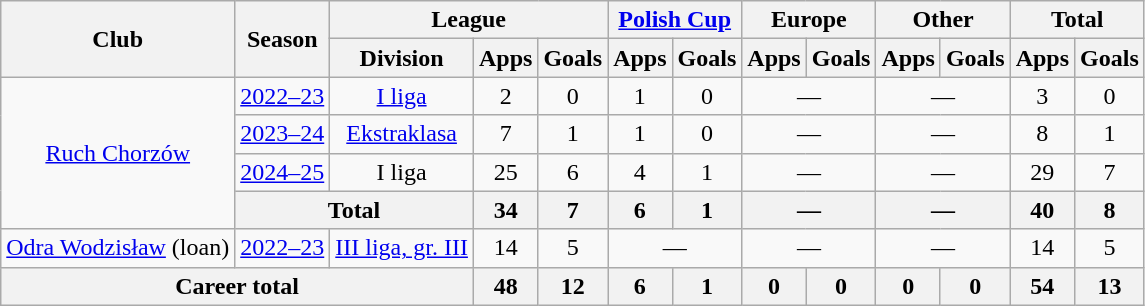<table class="wikitable" style="text-align: center;">
<tr>
<th rowspan="2">Club</th>
<th rowspan="2">Season</th>
<th colspan="3">League</th>
<th colspan="2"><a href='#'>Polish Cup</a></th>
<th colspan="2">Europe</th>
<th colspan="2">Other</th>
<th colspan="2">Total</th>
</tr>
<tr>
<th>Division</th>
<th>Apps</th>
<th>Goals</th>
<th>Apps</th>
<th>Goals</th>
<th>Apps</th>
<th>Goals</th>
<th>Apps</th>
<th>Goals</th>
<th>Apps</th>
<th>Goals</th>
</tr>
<tr>
<td rowspan=4><a href='#'>Ruch Chorzów</a></td>
<td><a href='#'>2022–23</a></td>
<td><a href='#'>I liga</a></td>
<td>2</td>
<td>0</td>
<td>1</td>
<td>0</td>
<td colspan="2">—</td>
<td colspan="2">—</td>
<td>3</td>
<td>0</td>
</tr>
<tr>
<td><a href='#'>2023–24</a></td>
<td><a href='#'>Ekstraklasa</a></td>
<td>7</td>
<td>1</td>
<td>1</td>
<td>0</td>
<td colspan="2">—</td>
<td colspan="2">—</td>
<td>8</td>
<td>1</td>
</tr>
<tr>
<td><a href='#'>2024–25</a></td>
<td>I liga</td>
<td>25</td>
<td>6</td>
<td>4</td>
<td>1</td>
<td colspan="2">—</td>
<td colspan="2">—</td>
<td>29</td>
<td>7</td>
</tr>
<tr>
<th colspan="2">Total</th>
<th>34</th>
<th>7</th>
<th>6</th>
<th>1</th>
<th colspan="2">—</th>
<th colspan="2">—</th>
<th>40</th>
<th>8</th>
</tr>
<tr>
<td><a href='#'>Odra Wodzisław</a> (loan)</td>
<td><a href='#'>2022–23</a></td>
<td><a href='#'>III liga, gr. III</a></td>
<td>14</td>
<td>5</td>
<td colspan="2">—</td>
<td colspan="2">—</td>
<td colspan="2">—</td>
<td>14</td>
<td>5</td>
</tr>
<tr>
<th colspan="3">Career total</th>
<th>48</th>
<th>12</th>
<th>6</th>
<th>1</th>
<th>0</th>
<th>0</th>
<th>0</th>
<th>0</th>
<th>54</th>
<th>13</th>
</tr>
</table>
